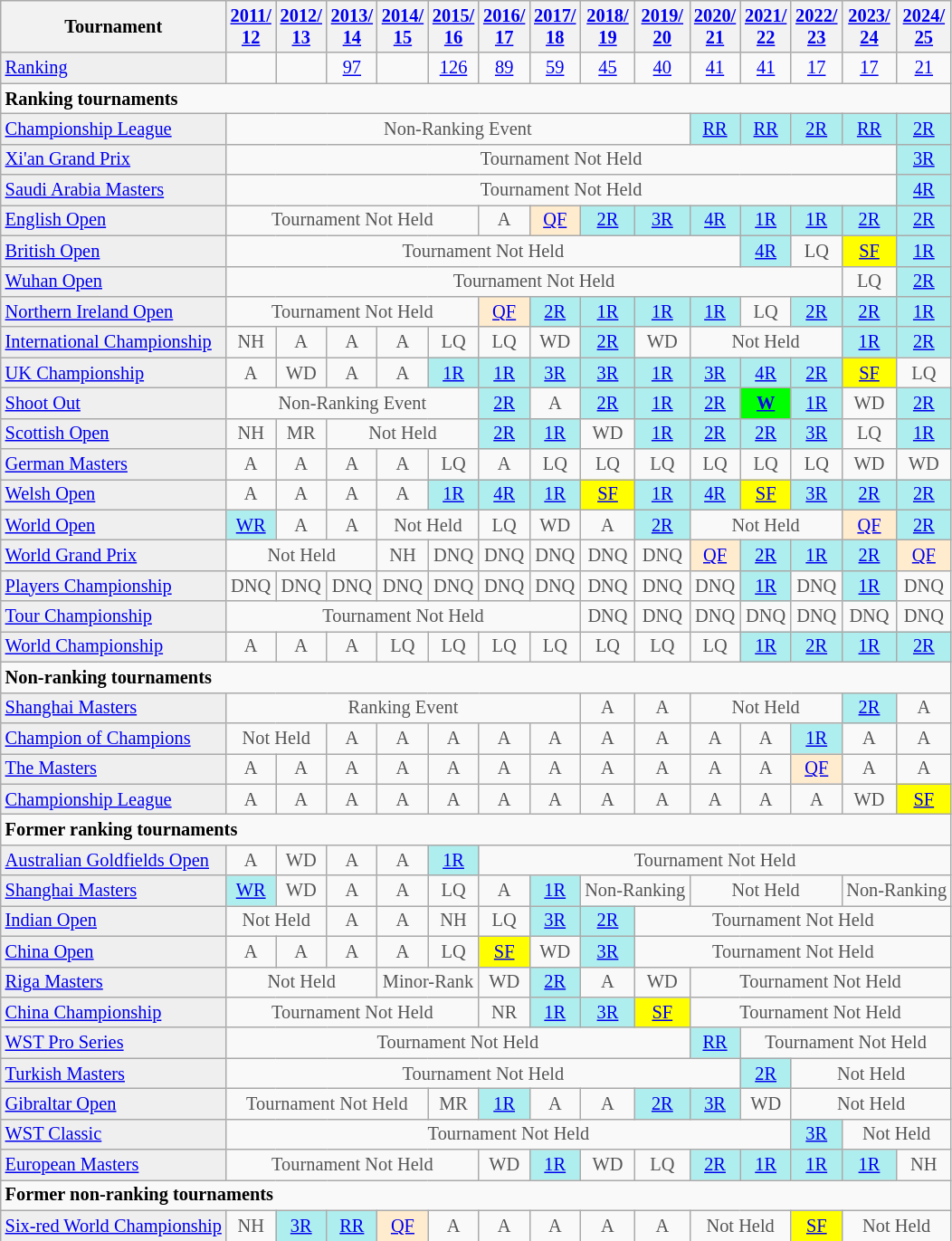<table class="wikitable" style="font-size:85%;">
<tr>
<th>Tournament</th>
<th><a href='#'>2011/<br>12</a></th>
<th><a href='#'>2012/<br>13</a></th>
<th><a href='#'>2013/<br>14</a></th>
<th><a href='#'>2014/<br>15</a></th>
<th><a href='#'>2015/<br>16</a></th>
<th><a href='#'>2016/<br>17</a></th>
<th><a href='#'>2017/<br>18</a></th>
<th><a href='#'>2018/<br>19</a></th>
<th><a href='#'>2019/<br>20</a></th>
<th><a href='#'>2020/<br>21</a></th>
<th><a href='#'>2021/<br>22</a></th>
<th><a href='#'>2022/<br>23</a></th>
<th><a href='#'>2023/<br>24</a></th>
<th><a href='#'>2024/<br>25</a></th>
</tr>
<tr>
<td style="background:#EFEFEF;"><a href='#'>Ranking</a></td>
<td align="center"></td>
<td align="center"></td>
<td align="center"><a href='#'>97</a></td>
<td align="center"></td>
<td align="center"><a href='#'>126</a></td>
<td align="center"><a href='#'>89</a></td>
<td align="center"><a href='#'>59</a></td>
<td align="center"><a href='#'>45</a></td>
<td align="center"><a href='#'>40</a></td>
<td align="center"><a href='#'>41</a></td>
<td align="center"><a href='#'>41</a></td>
<td align="center"><a href='#'>17</a></td>
<td align="center"><a href='#'>17</a></td>
<td align="center"><a href='#'>21</a></td>
</tr>
<tr>
<td colspan="20"><strong>Ranking tournaments</strong></td>
</tr>
<tr>
<td style="background:#EFEFEF;"><a href='#'>Championship League</a></td>
<td align="center" colspan="9" style="color:#555555;">Non-Ranking Event</td>
<td align="center" style="background:#afeeee;"><a href='#'>RR</a></td>
<td align="center" style="background:#afeeee;"><a href='#'>RR</a></td>
<td align="center" style="background:#afeeee;"><a href='#'>2R</a></td>
<td align="center" style="background:#afeeee;"><a href='#'>RR</a></td>
<td align="center" style="background:#afeeee;"><a href='#'>2R</a></td>
</tr>
<tr>
<td style="background:#EFEFEF;"><a href='#'>Xi'an Grand Prix</a></td>
<td align="center" colspan="13" style="color:#555555;">Tournament Not Held</td>
<td align="center" style="background:#afeeee;"><a href='#'>3R</a></td>
</tr>
<tr>
<td style="background:#EFEFEF;"><a href='#'>Saudi Arabia Masters</a></td>
<td align="center" colspan="13" style="color:#555555;">Tournament Not Held</td>
<td align="center" style="background:#afeeee;"><a href='#'>4R</a></td>
</tr>
<tr>
<td style="background:#EFEFEF;"><a href='#'>English Open</a></td>
<td align="center" colspan="5" style="color:#555555;">Tournament Not Held</td>
<td align="center" style="color:#555555;">A</td>
<td align="center" style="background:#ffebcd;"><a href='#'>QF</a></td>
<td align="center" style="background:#afeeee;"><a href='#'>2R</a></td>
<td align="center" style="background:#afeeee;"><a href='#'>3R</a></td>
<td align="center" style="background:#afeeee;"><a href='#'>4R</a></td>
<td align="center" style="background:#afeeee;"><a href='#'>1R</a></td>
<td align="center" style="background:#afeeee;"><a href='#'>1R</a></td>
<td align="center" style="background:#afeeee;"><a href='#'>2R</a></td>
<td align="center" style="background:#afeeee;"><a href='#'>2R</a></td>
</tr>
<tr>
<td style="background:#EFEFEF;"><a href='#'>British Open</a></td>
<td align="center" colspan="10" style="color:#555555;">Tournament Not Held</td>
<td align="center" style="background:#afeeee;"><a href='#'>4R</a></td>
<td align="center" style="color:#555555;">LQ</td>
<td align="center" style="background:yellow;"><a href='#'>SF</a></td>
<td align="center" style="background:#afeeee;"><a href='#'>1R</a></td>
</tr>
<tr>
<td style="background:#EFEFEF;"><a href='#'>Wuhan Open</a></td>
<td align="center" colspan="12" style="color:#555555;">Tournament Not Held</td>
<td align="center" style="color:#555555;">LQ</td>
<td align="center" style="background:#afeeee;"><a href='#'>2R</a></td>
</tr>
<tr>
<td style="background:#EFEFEF;"><a href='#'>Northern Ireland Open</a></td>
<td align="center" colspan="5" style="color:#555555;">Tournament Not Held</td>
<td align="center" style="background:#ffebcd;"><a href='#'>QF</a></td>
<td align="center" style="background:#afeeee;"><a href='#'>2R</a></td>
<td align="center" style="background:#afeeee;"><a href='#'>1R</a></td>
<td align="center" style="background:#afeeee;"><a href='#'>1R</a></td>
<td align="center" style="background:#afeeee;"><a href='#'>1R</a></td>
<td align="center" style="color:#555555;">LQ</td>
<td align="center" style="background:#afeeee;"><a href='#'>2R</a></td>
<td align="center" style="background:#afeeee;"><a href='#'>2R</a></td>
<td align="center" style="background:#afeeee;"><a href='#'>1R</a></td>
</tr>
<tr>
<td style="background:#EFEFEF;"><a href='#'>International Championship</a></td>
<td align="center" style="color:#555555;">NH</td>
<td align="center" style="color:#555555;">A</td>
<td align="center" style="color:#555555;">A</td>
<td align="center" style="color:#555555;">A</td>
<td align="center" style="color:#555555;">LQ</td>
<td align="center" style="color:#555555;">LQ</td>
<td align="center" style="color:#555555;">WD</td>
<td align="center" style="background:#afeeee;"><a href='#'>2R</a></td>
<td align="center" style="color:#555555;">WD</td>
<td align="center" colspan="3" style="color:#555555;">Not Held</td>
<td align="center" style="background:#afeeee;"><a href='#'>1R</a></td>
<td align="center" style="background:#afeeee;"><a href='#'>2R</a></td>
</tr>
<tr>
<td style="background:#EFEFEF;"><a href='#'>UK Championship</a></td>
<td align="center" style="color:#555555;">A</td>
<td align="center" style="color:#555555;">WD</td>
<td align="center" style="color:#555555;">A</td>
<td align="center" style="color:#555555;">A</td>
<td align="center" style="background:#afeeee;"><a href='#'>1R</a></td>
<td align="center" style="background:#afeeee;"><a href='#'>1R</a></td>
<td align="center" style="background:#afeeee;"><a href='#'>3R</a></td>
<td align="center" style="background:#afeeee;"><a href='#'>3R</a></td>
<td align="center" style="background:#afeeee;"><a href='#'>1R</a></td>
<td align="center" style="background:#afeeee;"><a href='#'>3R</a></td>
<td align="center" style="background:#afeeee;"><a href='#'>4R</a></td>
<td align="center" style="background:#afeeee;"><a href='#'>2R</a></td>
<td align="center" style="background:yellow;"><a href='#'>SF</a></td>
<td align="center" style="color:#555555;">LQ</td>
</tr>
<tr>
<td style="background:#EFEFEF;"><a href='#'>Shoot Out</a></td>
<td align="center" colspan="5" style="color:#555555;">Non-Ranking Event</td>
<td align="center" style="background:#afeeee;"><a href='#'>2R</a></td>
<td align="center" style="color:#555555;">A</td>
<td align="center" style="background:#afeeee;"><a href='#'>2R</a></td>
<td align="center" style="background:#afeeee;"><a href='#'>1R</a></td>
<td align="center" style="background:#afeeee;"><a href='#'>2R</a></td>
<td align="center" style="background:#00ff00;"><a href='#'><strong>W</strong></a></td>
<td align="center" style="background:#afeeee;"><a href='#'>1R</a></td>
<td align="center" style="color:#555555;">WD</td>
<td align="center" style="background:#afeeee;"><a href='#'>2R</a></td>
</tr>
<tr>
<td style="background:#EFEFEF;"><a href='#'>Scottish Open</a></td>
<td align="center" style="color:#555555;">NH</td>
<td align="center" style="color:#555555;">MR</td>
<td align="center" colspan="3" style="color:#555555;">Not Held</td>
<td align="center" style="background:#afeeee;"><a href='#'>2R</a></td>
<td align="center" style="background:#afeeee;"><a href='#'>1R</a></td>
<td align="center" style="color:#555555;">WD</td>
<td align="center" style="background:#afeeee;"><a href='#'>1R</a></td>
<td align="center" style="background:#afeeee;"><a href='#'>2R</a></td>
<td align="center" style="background:#afeeee;"><a href='#'>2R</a></td>
<td align="center" style="background:#afeeee;"><a href='#'>3R</a></td>
<td align="center" style="color:#555555;">LQ</td>
<td align="center" style="background:#afeeee;"><a href='#'>1R</a></td>
</tr>
<tr>
<td style="background:#EFEFEF;"><a href='#'>German Masters</a></td>
<td align="center" style="color:#555555;">A</td>
<td align="center" style="color:#555555;">A</td>
<td align="center" style="color:#555555;">A</td>
<td align="center" style="color:#555555;">A</td>
<td align="center" style="color:#555555;">LQ</td>
<td align="center" style="color:#555555;">A</td>
<td align="center" style="color:#555555;">LQ</td>
<td align="center" style="color:#555555;">LQ</td>
<td align="center" style="color:#555555;">LQ</td>
<td align="center" style="color:#555555;">LQ</td>
<td align="center" style="color:#555555;">LQ</td>
<td align="center" style="color:#555555;">LQ</td>
<td align="center" style="color:#555555;">WD</td>
<td align="center" style="color:#555555;">WD</td>
</tr>
<tr>
<td style="background:#EFEFEF;"><a href='#'>Welsh Open</a></td>
<td align="center" style="color:#555555;">A</td>
<td align="center" style="color:#555555;">A</td>
<td align="center" style="color:#555555;">A</td>
<td align="center" style="color:#555555;">A</td>
<td align="center" style="background:#afeeee;"><a href='#'>1R</a></td>
<td align="center" style="background:#afeeee;"><a href='#'>4R</a></td>
<td align="center" style="background:#afeeee;"><a href='#'>1R</a></td>
<td align="center" style="background:yellow;"><a href='#'>SF</a></td>
<td align="center" style="background:#afeeee;"><a href='#'>1R</a></td>
<td align="center" style="background:#afeeee;"><a href='#'>4R</a></td>
<td align="center" style="background:yellow;"><a href='#'>SF</a></td>
<td align="center" style="background:#afeeee;"><a href='#'>3R</a></td>
<td align="center" style="background:#afeeee;"><a href='#'>2R</a></td>
<td align="center" style="background:#afeeee;"><a href='#'>2R</a></td>
</tr>
<tr>
<td style="background:#EFEFEF;"><a href='#'>World Open</a></td>
<td align="center" style="background:#afeeee;"><a href='#'>WR</a></td>
<td align="center" style="color:#555555;">A</td>
<td align="center" style="color:#555555;">A</td>
<td align="center" colspan="2" style="color:#555555;">Not Held</td>
<td align="center" style="color:#555555;">LQ</td>
<td align="center" style="color:#555555;">WD</td>
<td align="center" style="color:#555555;">A</td>
<td align="center" style="background:#afeeee;"><a href='#'>2R</a></td>
<td align="center" colspan="3" style="color:#555555;">Not Held</td>
<td align="center" style="background:#ffebcd;"><a href='#'>QF</a></td>
<td align="center" style="background:#afeeee;"><a href='#'>2R</a></td>
</tr>
<tr>
<td style="background:#EFEFEF;"><a href='#'>World Grand Prix</a></td>
<td align="center" colspan="3" style="color:#555555;">Not Held</td>
<td align="center" style="color:#555555;">NH</td>
<td align="center" style="color:#555555;">DNQ</td>
<td align="center" style="color:#555555;">DNQ</td>
<td align="center" style="color:#555555;">DNQ</td>
<td align="center" style="color:#555555;">DNQ</td>
<td align="center" style="color:#555555;">DNQ</td>
<td align="center" style="background:#ffebcd;"><a href='#'>QF</a></td>
<td align="center" style="background:#afeeee;"><a href='#'>2R</a></td>
<td align="center" style="background:#afeeee;"><a href='#'>1R</a></td>
<td align="center" style="background:#afeeee;"><a href='#'>2R</a></td>
<td align="center" style="background:#ffebcd;"><a href='#'>QF</a></td>
</tr>
<tr>
<td style="background:#EFEFEF;"><a href='#'>Players Championship</a></td>
<td align="center" style="color:#555555;">DNQ</td>
<td align="center" style="color:#555555;">DNQ</td>
<td align="center" style="color:#555555;">DNQ</td>
<td align="center" style="color:#555555;">DNQ</td>
<td align="center" style="color:#555555;">DNQ</td>
<td align="center" style="color:#555555;">DNQ</td>
<td align="center" style="color:#555555;">DNQ</td>
<td align="center" style="color:#555555;">DNQ</td>
<td align="center" style="color:#555555;">DNQ</td>
<td align="center" style="color:#555555;">DNQ</td>
<td align="center" style="background:#afeeee;"><a href='#'>1R</a></td>
<td align="center" style="color:#555555;">DNQ</td>
<td align="center" style="background:#afeeee;"><a href='#'>1R</a></td>
<td align="center" style="color:#555555;">DNQ</td>
</tr>
<tr>
<td style="background:#EFEFEF;"><a href='#'>Tour Championship</a></td>
<td align="center" colspan="7" style="color:#555555;">Tournament Not Held</td>
<td align="center" style="color:#555555;">DNQ</td>
<td align="center" style="color:#555555;">DNQ</td>
<td align="center" style="color:#555555;">DNQ</td>
<td align="center" style="color:#555555;">DNQ</td>
<td align="center" style="color:#555555;">DNQ</td>
<td align="center" style="color:#555555;">DNQ</td>
<td align="center" style="color:#555555;">DNQ</td>
</tr>
<tr>
<td style="background:#EFEFEF;"><a href='#'>World Championship</a></td>
<td align="center" style="color:#555555;">A</td>
<td align="center" style="color:#555555;">A</td>
<td align="center" style="color:#555555;">A</td>
<td align="center" style="color:#555555;">LQ</td>
<td align="center" style="color:#555555;">LQ</td>
<td align="center" style="color:#555555;">LQ</td>
<td align="center" style="color:#555555;">LQ</td>
<td align="center" style="color:#555555;">LQ</td>
<td align="center" style="color:#555555;">LQ</td>
<td align="center" style="color:#555555;">LQ</td>
<td align="center" style="background:#afeeee;"><a href='#'>1R</a></td>
<td align="center" style="background:#afeeee;"><a href='#'>2R</a></td>
<td align="center" style="background:#afeeee;"><a href='#'>1R</a></td>
<td align="center" style="background:#afeeee;"><a href='#'>2R</a></td>
</tr>
<tr>
<td colspan="20"><strong>Non-ranking tournaments</strong></td>
</tr>
<tr>
<td style="background:#EFEFEF;"><a href='#'>Shanghai Masters</a></td>
<td align="center" colspan="7" style="color:#555555;">Ranking Event</td>
<td align="center" style="color:#555555;">A</td>
<td align="center" style="color:#555555;">A</td>
<td align="center" colspan="3" style="color:#555555;">Not Held</td>
<td align="center" style="background:#afeeee;"><a href='#'>2R</a></td>
<td align="center" style="color:#555555;">A</td>
</tr>
<tr>
<td style="background:#EFEFEF;"><a href='#'>Champion of Champions</a></td>
<td align="center" colspan="2" style="color:#555555;">Not Held</td>
<td align="center" style="color:#555555;">A</td>
<td align="center" style="color:#555555;">A</td>
<td align="center" style="color:#555555;">A</td>
<td align="center" style="color:#555555;">A</td>
<td align="center" style="color:#555555;">A</td>
<td align="center" style="color:#555555;">A</td>
<td align="center" style="color:#555555;">A</td>
<td align="center" style="color:#555555;">A</td>
<td align="center" style="color:#555555;">A</td>
<td align="center" style="background:#afeeee;"><a href='#'>1R</a></td>
<td align="center" style="color:#555555;">A</td>
<td align="center" style="color:#555555;">A</td>
</tr>
<tr>
<td style="background:#EFEFEF;"><a href='#'>The Masters</a></td>
<td align="center" style="color:#555555;">A</td>
<td align="center" style="color:#555555;">A</td>
<td align="center" style="color:#555555;">A</td>
<td align="center" style="color:#555555;">A</td>
<td align="center" style="color:#555555;">A</td>
<td align="center" style="color:#555555;">A</td>
<td align="center" style="color:#555555;">A</td>
<td align="center" style="color:#555555;">A</td>
<td align="center" style="color:#555555;">A</td>
<td align="center" style="color:#555555;">A</td>
<td align="center" style="color:#555555;">A</td>
<td align="center" style="background:#ffebcd;"><a href='#'>QF</a></td>
<td align="center" style="color:#555555;">A</td>
<td align="center" style="color:#555555;">A</td>
</tr>
<tr>
<td style="background:#EFEFEF;"><a href='#'>Championship League</a></td>
<td align="center" style="color:#555555;">A</td>
<td align="center" style="color:#555555;">A</td>
<td align="center" style="color:#555555;">A</td>
<td align="center" style="color:#555555;">A</td>
<td align="center" style="color:#555555;">A</td>
<td align="center" style="color:#555555;">A</td>
<td align="center" style="color:#555555;">A</td>
<td align="center" style="color:#555555;">A</td>
<td align="center" style="color:#555555;">A</td>
<td align="center" style="color:#555555;">A</td>
<td align="center" style="color:#555555;">A</td>
<td align="center" style="color:#555555;">A</td>
<td align="center" style="color:#555555;">WD</td>
<td align="center" style="background:yellow;"><a href='#'>SF</a></td>
</tr>
<tr>
<td colspan="20"><strong>Former ranking tournaments</strong></td>
</tr>
<tr>
<td style="background:#EFEFEF;"><a href='#'>Australian Goldfields Open</a></td>
<td align="center" style="color:#555555;">A</td>
<td align="center" style="color:#555555;">WD</td>
<td align="center" style="color:#555555;">A</td>
<td align="center" style="color:#555555;">A</td>
<td align="center" style="background:#afeeee;"><a href='#'>1R</a></td>
<td align="center" colspan="20" style="color:#555555;">Tournament Not Held</td>
</tr>
<tr>
<td style="background:#EFEFEF;"><a href='#'>Shanghai Masters</a></td>
<td align="center" style="background:#afeeee;"><a href='#'>WR</a></td>
<td align="center" style="color:#555555;">WD</td>
<td align="center" style="color:#555555;">A</td>
<td align="center" style="color:#555555;">A</td>
<td align="center" style="color:#555555;">LQ</td>
<td align="center" style="color:#555555;">A</td>
<td align="center" style="background:#afeeee;"><a href='#'>1R</a></td>
<td align="center" colspan="2" style="color:#555555;">Non-Ranking</td>
<td align="center" colspan="3" style="color:#555555;">Not Held</td>
<td align="center" colspan="2" style="color:#555555;">Non-Ranking</td>
</tr>
<tr>
<td style="background:#EFEFEF;"><a href='#'>Indian Open</a></td>
<td align="center" colspan="2" style="color:#555555;">Not Held</td>
<td align="center" style="color:#555555;">A</td>
<td align="center" style="color:#555555;">A</td>
<td align="center" style="color:#555555;">NH</td>
<td align="center" style="color:#555555;">LQ</td>
<td align="center" style="background:#afeeee;"><a href='#'>3R</a></td>
<td align="center" style="background:#afeeee;"><a href='#'>2R</a></td>
<td align="center" colspan="20" style="color:#555555;">Tournament Not Held</td>
</tr>
<tr>
<td style="background:#EFEFEF;"><a href='#'>China Open</a></td>
<td align="center" style="color:#555555;">A</td>
<td align="center" style="color:#555555;">A</td>
<td align="center" style="color:#555555;">A</td>
<td align="center" style="color:#555555;">A</td>
<td align="center" style="color:#555555;">LQ</td>
<td align="center" style="background:yellow;"><a href='#'>SF</a></td>
<td align="center" style="color:#555555;">WD</td>
<td align="center" style="background:#afeeee;"><a href='#'>3R</a></td>
<td align="center" colspan="20" style="color:#555555;">Tournament Not Held</td>
</tr>
<tr>
<td style="background:#EFEFEF;"><a href='#'>Riga Masters</a></td>
<td align="center" colspan="3" style="color:#555555;">Not Held</td>
<td align="center" colspan="2" style="color:#555555;">Minor-Rank</td>
<td align="center" style="color:#555555;">WD</td>
<td align="center" style="background:#afeeee;"><a href='#'>2R</a></td>
<td align="center" style="color:#555555;">A</td>
<td align="center" style="color:#555555;">WD</td>
<td align="center" colspan="20" style="color:#555555;">Tournament Not Held</td>
</tr>
<tr>
<td style="background:#EFEFEF;"><a href='#'>China Championship</a></td>
<td align="center" colspan="5" style="color:#555555;">Tournament Not Held</td>
<td align="center" style="color:#555555;">NR</td>
<td align="center" style="background:#afeeee;"><a href='#'>1R</a></td>
<td align="center" style="background:#afeeee;"><a href='#'>3R</a></td>
<td align="center" style="background:yellow;"><a href='#'>SF</a></td>
<td align="center" colspan="20" style="color:#555555;">Tournament Not Held</td>
</tr>
<tr>
<td style="background:#EFEFEF;"><a href='#'>WST Pro Series</a></td>
<td align="center" colspan="9" style="color:#555555;">Tournament Not Held</td>
<td align="center" style="background:#afeeee;"><a href='#'>RR</a></td>
<td align="center" colspan="20" style="color:#555555;">Tournament Not Held</td>
</tr>
<tr>
<td style="background:#EFEFEF;"><a href='#'>Turkish Masters</a></td>
<td align="center" colspan="10" style="color:#555555;">Tournament Not Held</td>
<td align="center" style="background:#afeeee;"><a href='#'>2R</a></td>
<td align="center" colspan="3" style="color:#555555;">Not Held</td>
</tr>
<tr>
<td style="background:#EFEFEF;"><a href='#'>Gibraltar Open</a></td>
<td align="center" colspan="4" style="color:#555555;">Tournament Not Held</td>
<td align="center" style="color:#555555;">MR</td>
<td align="center" style="background:#afeeee;"><a href='#'>1R</a></td>
<td align="center" style="color:#555555;">A</td>
<td align="center" style="color:#555555;">A</td>
<td align="center" style="background:#afeeee;"><a href='#'>2R</a></td>
<td align="center" style="background:#afeeee;"><a href='#'>3R</a></td>
<td align="center" style="color:#555555;">WD</td>
<td align="center" colspan="3" style="color:#555555;">Not Held</td>
</tr>
<tr>
<td style="background:#EFEFEF;"><a href='#'>WST Classic</a></td>
<td align="center" colspan="11" style="color:#555555;">Tournament Not Held</td>
<td align="center" style="background:#afeeee;"><a href='#'>3R</a></td>
<td align="center" colspan="2" style="color:#555555;">Not Held</td>
</tr>
<tr>
<td style="background:#EFEFEF;"><a href='#'>European Masters</a></td>
<td align="center" colspan="5" style="color:#555555;">Tournament Not Held</td>
<td align="center" style="color:#555555;">WD</td>
<td align="center" style="background:#afeeee;"><a href='#'>1R</a></td>
<td align="center" style="color:#555555;">WD</td>
<td align="center" style="color:#555555;">LQ</td>
<td align="center" style="background:#afeeee;"><a href='#'>2R</a></td>
<td align="center" style="background:#afeeee;"><a href='#'>1R</a></td>
<td align="center" style="background:#afeeee;"><a href='#'>1R</a></td>
<td align="center" style="background:#afeeee;"><a href='#'>1R</a></td>
<td align="center" style="color:#555555;">NH</td>
</tr>
<tr>
<td colspan="20"><strong>Former non-ranking tournaments</strong></td>
</tr>
<tr>
<td style="background:#EFEFEF;"><a href='#'>Six-red World Championship</a></td>
<td align="center" style="color:#555555;">NH</td>
<td align="center" style="background:#afeeee;"><a href='#'>3R</a></td>
<td align="center" style="background:#afeeee;"><a href='#'>RR</a></td>
<td align="center" style="background:#ffebcd;"><a href='#'>QF</a></td>
<td align="center" style="color:#555555;">A</td>
<td align="center" style="color:#555555;">A</td>
<td align="center" style="color:#555555;">A</td>
<td align="center" style="color:#555555;">A</td>
<td align="center" style="color:#555555;">A</td>
<td align="center" colspan="2" style="color:#555555;">Not Held</td>
<td align="center" style="background:yellow;"><a href='#'>SF</a></td>
<td align="center" colspan="2" style="color:#555555;">Not Held</td>
</tr>
</table>
